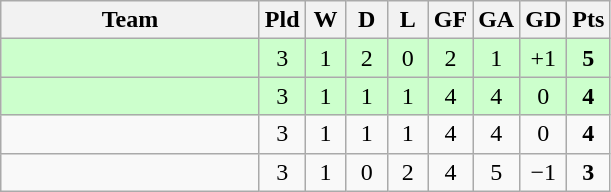<table class="wikitable" style="text-align: center;">
<tr>
<th width=165>Team</th>
<th width=20>Pld</th>
<th width=20>W</th>
<th width=20>D</th>
<th width=20>L</th>
<th width=20>GF</th>
<th width=20>GA</th>
<th width=20>GD</th>
<th width=20>Pts</th>
</tr>
<tr style="background:#cfc;">
<td style="text-align:left;"></td>
<td>3</td>
<td>1</td>
<td>2</td>
<td>0</td>
<td>2</td>
<td>1</td>
<td>+1</td>
<td><strong>5</strong></td>
</tr>
<tr style="background:#cfc;">
<td style="text-align:left;"></td>
<td>3</td>
<td>1</td>
<td>1</td>
<td>1</td>
<td>4</td>
<td>4</td>
<td>0</td>
<td><strong>4</strong></td>
</tr>
<tr>
<td style="text-align:left;"></td>
<td>3</td>
<td>1</td>
<td>1</td>
<td>1</td>
<td>4</td>
<td>4</td>
<td>0</td>
<td><strong>4</strong></td>
</tr>
<tr>
<td style="text-align:left;"></td>
<td>3</td>
<td>1</td>
<td>0</td>
<td>2</td>
<td>4</td>
<td>5</td>
<td>−1</td>
<td><strong>3</strong></td>
</tr>
</table>
